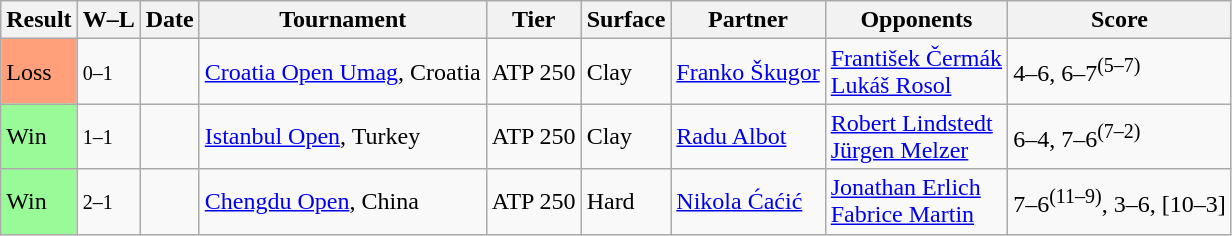<table class="sortable wikitable">
<tr>
<th>Result</th>
<th class="unsortable">W–L</th>
<th>Date</th>
<th>Tournament</th>
<th>Tier</th>
<th>Surface</th>
<th>Partner</th>
<th>Opponents</th>
<th class="unsortable">Score</th>
</tr>
<tr>
<td bgcolor=FFA07A>Loss</td>
<td><small>0–1</small></td>
<td><a href='#'></a></td>
<td><a href='#'>Croatia Open Umag</a>, Croatia</td>
<td>ATP 250</td>
<td>Clay</td>
<td> <a href='#'>Franko Škugor</a></td>
<td> <a href='#'>František Čermák</a><br> <a href='#'>Lukáš Rosol</a></td>
<td>4–6, 6–7<sup>(5–7)</sup></td>
</tr>
<tr>
<td bgcolor=98fb98>Win</td>
<td><small>1–1</small></td>
<td><a href='#'></a></td>
<td><a href='#'>Istanbul Open</a>, Turkey</td>
<td>ATP 250</td>
<td>Clay</td>
<td> <a href='#'>Radu Albot</a></td>
<td> <a href='#'>Robert Lindstedt</a><br> <a href='#'>Jürgen Melzer</a></td>
<td>6–4, 7–6<sup>(7–2)</sup></td>
</tr>
<tr>
<td bgcolor=98fb98>Win</td>
<td><small>2–1</small></td>
<td><a href='#'></a></td>
<td><a href='#'>Chengdu Open</a>, China</td>
<td>ATP 250</td>
<td>Hard</td>
<td> <a href='#'>Nikola Ćaćić</a></td>
<td> <a href='#'>Jonathan Erlich</a><br> <a href='#'>Fabrice Martin</a></td>
<td>7–6<sup>(11–9)</sup>, 3–6, [10–3]</td>
</tr>
</table>
